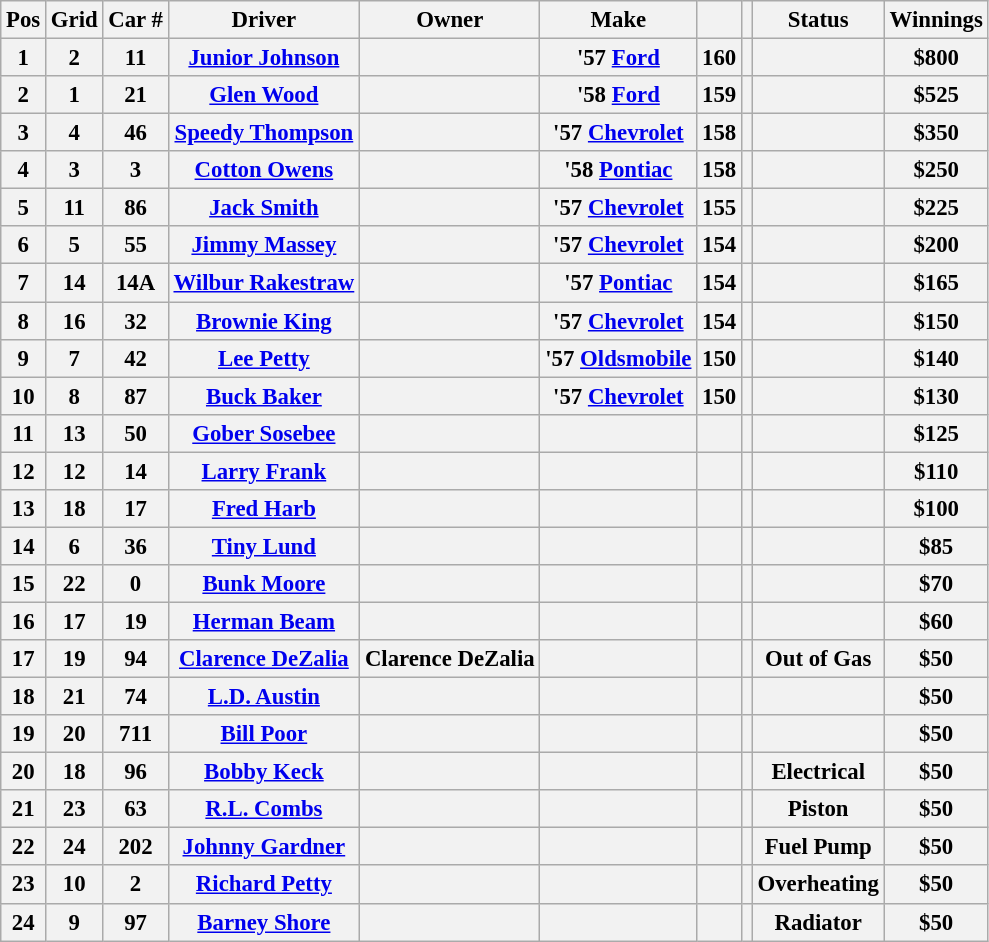<table class="sortable wikitable" style="font-size:95%">
<tr>
<th>Pos</th>
<th>Grid</th>
<th>Car #</th>
<th>Driver</th>
<th>Owner</th>
<th>Make</th>
<th></th>
<th></th>
<th>Status</th>
<th>Winnings</th>
</tr>
<tr>
<th>1</th>
<th>2</th>
<th>11</th>
<th><a href='#'>Junior Johnson</a></th>
<th></th>
<th>'57 <a href='#'>Ford</a></th>
<th>160</th>
<th></th>
<th></th>
<th>$800</th>
</tr>
<tr>
<th>2</th>
<th>1</th>
<th>21</th>
<th><a href='#'>Glen Wood</a></th>
<th></th>
<th>'58 <a href='#'>Ford</a></th>
<th>159</th>
<th></th>
<th></th>
<th>$525</th>
</tr>
<tr>
<th>3</th>
<th>4</th>
<th>46</th>
<th><a href='#'>Speedy Thompson</a></th>
<th></th>
<th>'57 <a href='#'>Chevrolet</a></th>
<th>158</th>
<th></th>
<th></th>
<th>$350</th>
</tr>
<tr>
<th>4</th>
<th>3</th>
<th>3</th>
<th><a href='#'>Cotton Owens</a></th>
<th></th>
<th>'58 <a href='#'>Pontiac</a></th>
<th>158</th>
<th></th>
<th></th>
<th>$250</th>
</tr>
<tr>
<th>5</th>
<th>11</th>
<th>86</th>
<th><a href='#'>Jack Smith</a></th>
<th></th>
<th>'57 <a href='#'>Chevrolet</a></th>
<th>155</th>
<th></th>
<th></th>
<th>$225</th>
</tr>
<tr>
<th>6</th>
<th>5</th>
<th>55</th>
<th><a href='#'>Jimmy Massey</a></th>
<th></th>
<th>'57 <a href='#'>Chevrolet</a></th>
<th>154</th>
<th></th>
<th></th>
<th>$200</th>
</tr>
<tr>
<th>7</th>
<th>14</th>
<th>14A</th>
<th><a href='#'>Wilbur Rakestraw</a></th>
<th></th>
<th>'57 <a href='#'>Pontiac</a></th>
<th>154</th>
<th></th>
<th></th>
<th>$165</th>
</tr>
<tr>
<th>8</th>
<th>16</th>
<th>32</th>
<th><a href='#'>Brownie King</a></th>
<th></th>
<th>'57 <a href='#'>Chevrolet</a></th>
<th>154</th>
<th></th>
<th></th>
<th>$150</th>
</tr>
<tr>
<th>9</th>
<th>7</th>
<th>42</th>
<th><a href='#'>Lee Petty</a></th>
<th></th>
<th>'57 <a href='#'>Oldsmobile</a></th>
<th>150</th>
<th></th>
<th></th>
<th>$140</th>
</tr>
<tr>
<th>10</th>
<th>8</th>
<th>87</th>
<th><a href='#'>Buck Baker</a></th>
<th></th>
<th>'57 <a href='#'>Chevrolet</a></th>
<th>150</th>
<th></th>
<th></th>
<th>$130</th>
</tr>
<tr>
<th>11</th>
<th>13</th>
<th>50</th>
<th><a href='#'>Gober Sosebee</a></th>
<th></th>
<th></th>
<th></th>
<th></th>
<th></th>
<th>$125</th>
</tr>
<tr>
<th>12</th>
<th>12</th>
<th>14</th>
<th><a href='#'>Larry Frank</a></th>
<th></th>
<th></th>
<th></th>
<th></th>
<th></th>
<th>$110</th>
</tr>
<tr>
<th>13</th>
<th>18</th>
<th>17</th>
<th><a href='#'>Fred Harb</a></th>
<th></th>
<th></th>
<th></th>
<th></th>
<th></th>
<th>$100</th>
</tr>
<tr>
<th>14</th>
<th>6</th>
<th>36</th>
<th><a href='#'>Tiny Lund</a></th>
<th></th>
<th></th>
<th></th>
<th></th>
<th></th>
<th>$85</th>
</tr>
<tr>
<th>15</th>
<th>22</th>
<th>0</th>
<th><a href='#'>Bunk Moore</a></th>
<th></th>
<th></th>
<th></th>
<th></th>
<th></th>
<th>$70</th>
</tr>
<tr>
<th>16</th>
<th>17</th>
<th>19</th>
<th><a href='#'>Herman Beam</a></th>
<th></th>
<th></th>
<th></th>
<th></th>
<th></th>
<th>$60</th>
</tr>
<tr>
<th>17</th>
<th>19</th>
<th>94</th>
<th><a href='#'>Clarence DeZalia</a></th>
<th>Clarence DeZalia</th>
<th></th>
<th></th>
<th></th>
<th>Out of Gas</th>
<th>$50</th>
</tr>
<tr>
<th>18</th>
<th>21</th>
<th>74</th>
<th><a href='#'>L.D. Austin</a></th>
<th></th>
<th></th>
<th></th>
<th></th>
<th></th>
<th>$50</th>
</tr>
<tr>
<th>19</th>
<th>20</th>
<th>711</th>
<th><a href='#'>Bill Poor</a></th>
<th></th>
<th></th>
<th></th>
<th></th>
<th></th>
<th>$50</th>
</tr>
<tr>
<th>20</th>
<th>18</th>
<th>96</th>
<th><a href='#'>Bobby Keck</a></th>
<th></th>
<th></th>
<th></th>
<th></th>
<th>Electrical</th>
<th>$50</th>
</tr>
<tr>
<th>21</th>
<th>23</th>
<th>63</th>
<th><a href='#'>R.L. Combs</a></th>
<th></th>
<th></th>
<th></th>
<th></th>
<th>Piston</th>
<th>$50</th>
</tr>
<tr>
<th>22</th>
<th>24</th>
<th>202</th>
<th><a href='#'>Johnny Gardner</a></th>
<th></th>
<th></th>
<th></th>
<th></th>
<th>Fuel Pump</th>
<th>$50</th>
</tr>
<tr>
<th>23</th>
<th>10</th>
<th>2</th>
<th><a href='#'>Richard Petty</a></th>
<th></th>
<th></th>
<th></th>
<th></th>
<th>Overheating</th>
<th>$50</th>
</tr>
<tr>
<th>24</th>
<th>9</th>
<th>97</th>
<th><a href='#'>Barney Shore</a></th>
<th></th>
<th></th>
<th></th>
<th></th>
<th>Radiator</th>
<th>$50</th>
</tr>
</table>
